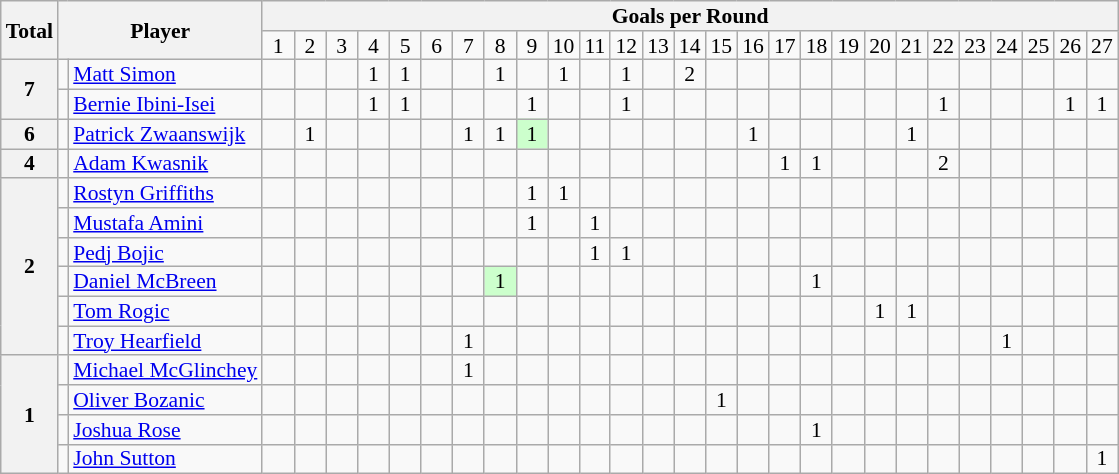<table class="wikitable" style="text-align:center; line-height: 90%; font-size:90%;">
<tr>
<th rowspan="2">Total</th>
<th rowspan="2" colspan="2">Player</th>
<th colspan="30">Goals per Round</th>
</tr>
<tr>
<td> 1 </td>
<td> 2 </td>
<td> 3 </td>
<td> 4 </td>
<td> 5 </td>
<td> 6 </td>
<td> 7 </td>
<td> 8 </td>
<td> 9 </td>
<td>10</td>
<td>11</td>
<td>12</td>
<td>13</td>
<td>14</td>
<td>15</td>
<td>16</td>
<td>17</td>
<td>18</td>
<td>19</td>
<td>20</td>
<td>21</td>
<td>22</td>
<td>23</td>
<td>24</td>
<td>25</td>
<td>26</td>
<td>27</td>
</tr>
<tr>
<th rowspan=2>7</th>
<td></td>
<td style="text-align:left;"><a href='#'>Matt Simon</a></td>
<td></td>
<td></td>
<td></td>
<td>1</td>
<td>1</td>
<td></td>
<td></td>
<td>1</td>
<td></td>
<td>1</td>
<td></td>
<td>1</td>
<td></td>
<td>2</td>
<td></td>
<td></td>
<td></td>
<td></td>
<td></td>
<td></td>
<td></td>
<td></td>
<td></td>
<td></td>
<td></td>
<td></td>
<td></td>
</tr>
<tr>
<td></td>
<td style="text-align:left;"><a href='#'>Bernie Ibini-Isei</a></td>
<td></td>
<td></td>
<td></td>
<td>1</td>
<td>1</td>
<td></td>
<td></td>
<td></td>
<td>1</td>
<td></td>
<td></td>
<td>1</td>
<td></td>
<td></td>
<td></td>
<td></td>
<td></td>
<td></td>
<td></td>
<td></td>
<td></td>
<td>1</td>
<td></td>
<td></td>
<td></td>
<td>1</td>
<td>1</td>
</tr>
<tr>
<th rowspan=1>6</th>
<td></td>
<td style="text-align:left;"><a href='#'>Patrick Zwaanswijk</a></td>
<td></td>
<td>1</td>
<td></td>
<td></td>
<td></td>
<td></td>
<td>1</td>
<td>1</td>
<td style="background:#ccffcc;">1</td>
<td></td>
<td></td>
<td></td>
<td></td>
<td></td>
<td></td>
<td>1</td>
<td></td>
<td></td>
<td></td>
<td></td>
<td>1</td>
<td></td>
<td></td>
<td></td>
<td></td>
<td></td>
<td></td>
</tr>
<tr>
<th>4</th>
<td></td>
<td style="text-align:left;"><a href='#'>Adam Kwasnik</a></td>
<td></td>
<td></td>
<td></td>
<td></td>
<td></td>
<td></td>
<td></td>
<td></td>
<td></td>
<td></td>
<td></td>
<td></td>
<td></td>
<td></td>
<td></td>
<td></td>
<td>1</td>
<td>1</td>
<td></td>
<td></td>
<td></td>
<td>2</td>
<td></td>
<td></td>
<td></td>
<td></td>
<td></td>
</tr>
<tr>
<th rowspan=6>2</th>
<td></td>
<td style="text-align:left;"><a href='#'>Rostyn Griffiths</a></td>
<td></td>
<td></td>
<td></td>
<td></td>
<td></td>
<td></td>
<td></td>
<td></td>
<td>1</td>
<td>1</td>
<td></td>
<td></td>
<td></td>
<td></td>
<td></td>
<td></td>
<td></td>
<td></td>
<td></td>
<td></td>
<td></td>
<td></td>
<td></td>
<td></td>
<td></td>
<td></td>
<td></td>
</tr>
<tr>
<td></td>
<td style="text-align:left;"><a href='#'>Mustafa Amini</a></td>
<td></td>
<td></td>
<td></td>
<td></td>
<td></td>
<td></td>
<td></td>
<td></td>
<td>1</td>
<td></td>
<td>1</td>
<td></td>
<td></td>
<td></td>
<td></td>
<td></td>
<td></td>
<td></td>
<td></td>
<td></td>
<td></td>
<td></td>
<td></td>
<td></td>
<td></td>
<td></td>
<td></td>
</tr>
<tr>
<td></td>
<td style="text-align:left;"><a href='#'>Pedj Bojic</a></td>
<td></td>
<td></td>
<td></td>
<td></td>
<td></td>
<td></td>
<td></td>
<td></td>
<td></td>
<td></td>
<td>1</td>
<td>1</td>
<td></td>
<td></td>
<td></td>
<td></td>
<td></td>
<td></td>
<td></td>
<td></td>
<td></td>
<td></td>
<td></td>
<td></td>
<td></td>
<td></td>
<td></td>
</tr>
<tr>
<td></td>
<td style="text-align:left;"><a href='#'>Daniel McBreen</a></td>
<td></td>
<td></td>
<td></td>
<td></td>
<td></td>
<td></td>
<td></td>
<td style="background:#ccffcc;">1</td>
<td></td>
<td></td>
<td></td>
<td></td>
<td></td>
<td></td>
<td></td>
<td></td>
<td></td>
<td>1</td>
<td></td>
<td></td>
<td></td>
<td></td>
<td></td>
<td></td>
<td></td>
<td></td>
<td></td>
</tr>
<tr>
<td></td>
<td style="text-align:left;"><a href='#'>Tom Rogic</a></td>
<td></td>
<td></td>
<td></td>
<td></td>
<td></td>
<td></td>
<td></td>
<td></td>
<td></td>
<td></td>
<td></td>
<td></td>
<td></td>
<td></td>
<td></td>
<td></td>
<td></td>
<td></td>
<td></td>
<td>1</td>
<td>1</td>
<td></td>
<td></td>
<td></td>
<td></td>
<td></td>
<td></td>
</tr>
<tr>
<td></td>
<td style="text-align:left;"><a href='#'>Troy Hearfield</a></td>
<td></td>
<td></td>
<td></td>
<td></td>
<td></td>
<td></td>
<td>1</td>
<td></td>
<td></td>
<td></td>
<td></td>
<td></td>
<td></td>
<td></td>
<td></td>
<td></td>
<td></td>
<td></td>
<td></td>
<td></td>
<td></td>
<td></td>
<td></td>
<td>1</td>
<td></td>
<td></td>
<td></td>
</tr>
<tr>
<th rowspan=4>1</th>
<td></td>
<td style="text-align:left;"><a href='#'>Michael McGlinchey</a></td>
<td></td>
<td></td>
<td></td>
<td></td>
<td></td>
<td></td>
<td>1</td>
<td></td>
<td></td>
<td></td>
<td></td>
<td></td>
<td></td>
<td></td>
<td></td>
<td></td>
<td></td>
<td></td>
<td></td>
<td></td>
<td></td>
<td></td>
<td></td>
<td></td>
<td></td>
<td></td>
<td></td>
</tr>
<tr>
<td></td>
<td style="text-align:left;"><a href='#'>Oliver Bozanic</a></td>
<td></td>
<td></td>
<td></td>
<td></td>
<td></td>
<td></td>
<td></td>
<td></td>
<td></td>
<td></td>
<td></td>
<td></td>
<td></td>
<td></td>
<td>1</td>
<td></td>
<td></td>
<td></td>
<td></td>
<td></td>
<td></td>
<td></td>
<td></td>
<td></td>
<td></td>
<td></td>
<td></td>
</tr>
<tr>
<td></td>
<td style="text-align:left;"><a href='#'>Joshua Rose</a></td>
<td></td>
<td></td>
<td></td>
<td></td>
<td></td>
<td></td>
<td></td>
<td></td>
<td></td>
<td></td>
<td></td>
<td></td>
<td></td>
<td></td>
<td></td>
<td></td>
<td></td>
<td>1</td>
<td></td>
<td></td>
<td></td>
<td></td>
<td></td>
<td></td>
<td></td>
<td></td>
<td></td>
</tr>
<tr>
<td></td>
<td style="text-align:left;"><a href='#'>John Sutton</a></td>
<td></td>
<td></td>
<td></td>
<td></td>
<td></td>
<td></td>
<td></td>
<td></td>
<td></td>
<td></td>
<td></td>
<td></td>
<td></td>
<td></td>
<td></td>
<td></td>
<td></td>
<td></td>
<td></td>
<td></td>
<td></td>
<td></td>
<td></td>
<td></td>
<td></td>
<td></td>
<td>1</td>
</tr>
</table>
